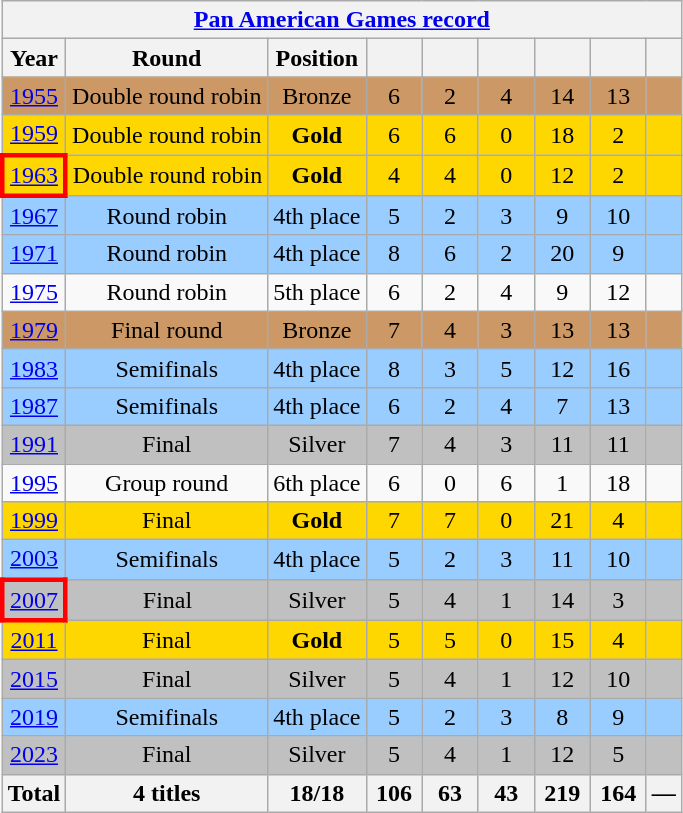<table class="wikitable" style="text-align: center;">
<tr>
<th colspan=9><a href='#'>Pan American Games record</a></th>
</tr>
<tr>
<th>Year</th>
<th>Round</th>
<th>Position</th>
<th width=30></th>
<th width=30></th>
<th width=30></th>
<th width=30></th>
<th width=30></th>
<th></th>
</tr>
<tr bgcolor=cc9966>
<td> <a href='#'>1955</a></td>
<td align="center">Double round robin</td>
<td>Bronze</td>
<td>6</td>
<td>2</td>
<td>4</td>
<td>14</td>
<td>13</td>
<td></td>
</tr>
<tr bgcolor=gold>
<td> <a href='#'>1959</a></td>
<td align="center">Double round robin</td>
<td><strong>Gold </strong></td>
<td>6</td>
<td>6</td>
<td>0</td>
<td>18</td>
<td>2</td>
<td></td>
</tr>
<tr bgcolor=gold>
<td style="border: 3px solid red"> <a href='#'>1963</a></td>
<td align="center">Double round robin</td>
<td><strong>Gold </strong></td>
<td>4</td>
<td>4</td>
<td>0</td>
<td>12</td>
<td>2</td>
<td></td>
</tr>
<tr bgcolor=#9acdff>
<td> <a href='#'>1967</a></td>
<td align="center">Round robin</td>
<td>4th place</td>
<td>5</td>
<td>2</td>
<td>3</td>
<td>9</td>
<td>10</td>
<td></td>
</tr>
<tr bgcolor=#9acdff>
<td> <a href='#'>1971</a></td>
<td align="center">Round robin</td>
<td>4th place</td>
<td>8</td>
<td>6</td>
<td>2</td>
<td>20</td>
<td>9</td>
<td></td>
</tr>
<tr>
<td> <a href='#'>1975</a></td>
<td align="center">Round robin</td>
<td>5th place</td>
<td>6</td>
<td>2</td>
<td>4</td>
<td>9</td>
<td>12</td>
<td></td>
</tr>
<tr bgcolor=cc9966>
<td> <a href='#'>1979</a></td>
<td align="center">Final round</td>
<td>Bronze</td>
<td>7</td>
<td>4</td>
<td>3</td>
<td>13</td>
<td>13</td>
<td></td>
</tr>
<tr bgcolor=#9acdff>
<td> <a href='#'>1983</a></td>
<td align="center">Semifinals</td>
<td>4th place</td>
<td>8</td>
<td>3</td>
<td>5</td>
<td>12</td>
<td>16</td>
<td></td>
</tr>
<tr bgcolor=#9acdff>
<td> <a href='#'>1987</a></td>
<td align="center">Semifinals</td>
<td>4th place</td>
<td>6</td>
<td>2</td>
<td>4</td>
<td>7</td>
<td>13</td>
<td></td>
</tr>
<tr bgcolor=silver>
<td> <a href='#'>1991</a></td>
<td align="center">Final</td>
<td>Silver</td>
<td>7</td>
<td>4</td>
<td>3</td>
<td>11</td>
<td>11</td>
<td></td>
</tr>
<tr>
<td> <a href='#'>1995</a></td>
<td align="center">Group round</td>
<td>6th place</td>
<td>6</td>
<td>0</td>
<td>6</td>
<td>1</td>
<td>18</td>
<td></td>
</tr>
<tr bgcolor=gold>
<td> <a href='#'>1999</a></td>
<td align="center">Final</td>
<td><strong>Gold </strong></td>
<td>7</td>
<td>7</td>
<td>0</td>
<td>21</td>
<td>4</td>
<td></td>
</tr>
<tr bgcolor=#9acdff>
<td> <a href='#'>2003</a></td>
<td align="center">Semifinals</td>
<td>4th place</td>
<td>5</td>
<td>2</td>
<td>3</td>
<td>11</td>
<td>10</td>
<td></td>
</tr>
<tr bgcolor=silver>
<td style="border: 3px solid red"> <a href='#'>2007</a></td>
<td align="center">Final</td>
<td>Silver</td>
<td>5</td>
<td>4</td>
<td>1</td>
<td>14</td>
<td>3</td>
<td></td>
</tr>
<tr bgcolor=gold>
<td> <a href='#'>2011</a></td>
<td align="center">Final</td>
<td><strong>Gold </strong></td>
<td>5</td>
<td>5</td>
<td>0</td>
<td>15</td>
<td>4</td>
<td></td>
</tr>
<tr bgcolor=silver>
<td> <a href='#'>2015</a></td>
<td align="center">Final</td>
<td>Silver</td>
<td>5</td>
<td>4</td>
<td>1</td>
<td>12</td>
<td>10</td>
<td></td>
</tr>
<tr bgcolor=#9acdff>
<td> <a href='#'>2019</a></td>
<td>Semifinals</td>
<td>4th place</td>
<td>5</td>
<td>2</td>
<td>3</td>
<td>8</td>
<td>9</td>
<td></td>
</tr>
<tr bgcolor=silver>
<td> <a href='#'>2023</a></td>
<td>Final</td>
<td>Silver</td>
<td>5</td>
<td>4</td>
<td>1</td>
<td>12</td>
<td>5</td>
<td></td>
</tr>
<tr>
<th align="center">Total</th>
<th>4 titles</th>
<th align="center">18/18</th>
<th>106</th>
<th>63</th>
<th>43</th>
<th>219</th>
<th>164</th>
<th>—</th>
</tr>
</table>
